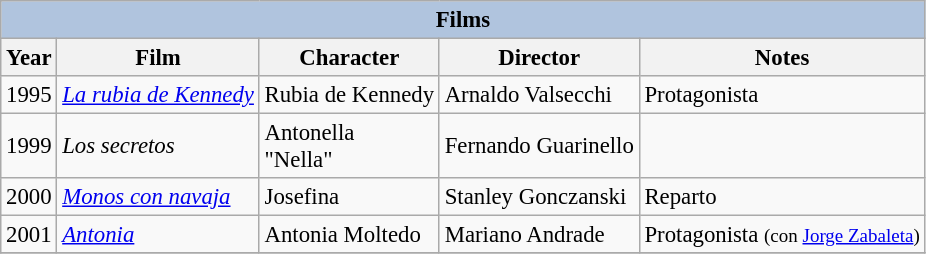<table class="wikitable" style="font-size: 95%;">
<tr>
<th colspan="5" style="background: LightSteelBlue;">Films</th>
</tr>
<tr>
<th>Year</th>
<th>Film</th>
<th>Character</th>
<th>Director</th>
<th>Notes</th>
</tr>
<tr>
<td>1995</td>
<td><em><a href='#'>La rubia de Kennedy</a></em></td>
<td>Rubia de Kennedy</td>
<td>Arnaldo Valsecchi</td>
<td>Protagonista</td>
</tr>
<tr>
<td>1999</td>
<td><em>Los secretos</em></td>
<td>Antonella<br>"Nella"</td>
<td>Fernando Guarinello</td>
<td></td>
</tr>
<tr>
<td>2000</td>
<td><em><a href='#'>Monos con navaja</a></em></td>
<td>Josefina</td>
<td>Stanley Gonczanski</td>
<td>Reparto</td>
</tr>
<tr>
<td>2001</td>
<td><em><a href='#'>Antonia</a></em></td>
<td>Antonia Moltedo</td>
<td>Mariano Andrade</td>
<td>Protagonista <small> (con <a href='#'>Jorge Zabaleta</a>)</small></td>
</tr>
<tr>
</tr>
</table>
